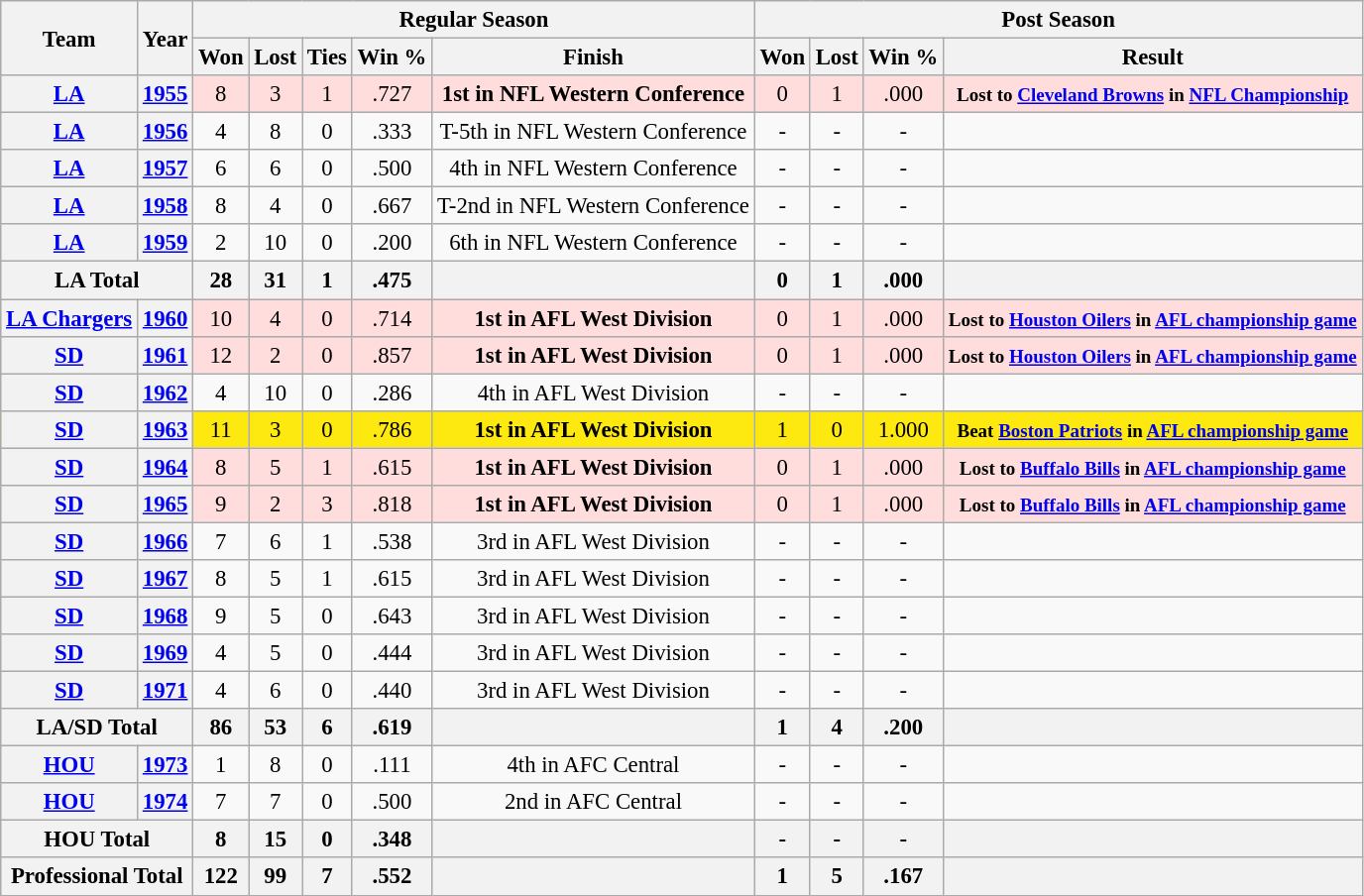<table class="wikitable" style="font-size: 95%; text-align:center;">
<tr>
<th rowspan="2">Team</th>
<th rowspan="2">Year</th>
<th colspan="5">Regular Season</th>
<th colspan="4">Post Season</th>
</tr>
<tr>
<th>Won</th>
<th>Lost</th>
<th>Ties</th>
<th>Win %</th>
<th>Finish</th>
<th>Won</th>
<th>Lost</th>
<th>Win %</th>
<th>Result</th>
</tr>
<tr style="background:#fdd;">
<th><a href='#'>LA</a></th>
<th><a href='#'>1955</a></th>
<td>8</td>
<td>3</td>
<td>1</td>
<td>.727</td>
<td><strong>1st in NFL Western Conference</strong></td>
<td>0</td>
<td>1</td>
<td>.000</td>
<td><small><strong>Lost to <a href='#'>Cleveland Browns</a> in <a href='#'>NFL Championship</a></strong></small></td>
</tr>
<tr>
<th><a href='#'>LA</a></th>
<th><a href='#'>1956</a></th>
<td>4</td>
<td>8</td>
<td>0</td>
<td>.333</td>
<td>T-5th in NFL Western Conference</td>
<td>-</td>
<td>-</td>
<td>-</td>
<td></td>
</tr>
<tr>
<th><a href='#'>LA</a></th>
<th><a href='#'>1957</a></th>
<td>6</td>
<td>6</td>
<td>0</td>
<td>.500</td>
<td>4th in NFL Western Conference</td>
<td>-</td>
<td>-</td>
<td>-</td>
<td></td>
</tr>
<tr>
<th><a href='#'>LA</a></th>
<th><a href='#'>1958</a></th>
<td>8</td>
<td>4</td>
<td>0</td>
<td>.667</td>
<td>T-2nd in NFL Western Conference</td>
<td>-</td>
<td>-</td>
<td>-</td>
<td></td>
</tr>
<tr>
<th><a href='#'>LA</a></th>
<th><a href='#'>1959</a></th>
<td>2</td>
<td>10</td>
<td>0</td>
<td>.200</td>
<td>6th in NFL Western Conference</td>
<td>-</td>
<td>-</td>
<td>-</td>
<td></td>
</tr>
<tr>
<th colspan="2">LA Total</th>
<th>28</th>
<th>31</th>
<th>1</th>
<th>.475</th>
<th></th>
<th>0</th>
<th>1</th>
<th>.000</th>
<th></th>
</tr>
<tr style="background:#fdd;">
<th><a href='#'>LA Chargers</a></th>
<th><a href='#'>1960</a></th>
<td>10</td>
<td>4</td>
<td>0</td>
<td>.714</td>
<td><strong>1st in AFL West Division</strong></td>
<td>0</td>
<td>1</td>
<td>.000</td>
<td><small><strong>Lost to <a href='#'>Houston Oilers</a> in <a href='#'>AFL championship game</a></strong></small></td>
</tr>
<tr style="background:#fdd;">
<th><a href='#'>SD</a></th>
<th><a href='#'>1961</a></th>
<td>12</td>
<td>2</td>
<td>0</td>
<td>.857</td>
<td><strong>1st in AFL West Division</strong></td>
<td>0</td>
<td>1</td>
<td>.000</td>
<td><small><strong>Lost to <a href='#'>Houston Oilers</a> in <a href='#'>AFL championship game</a></strong></small></td>
</tr>
<tr>
<th><a href='#'>SD</a></th>
<th><a href='#'>1962</a></th>
<td>4</td>
<td>10</td>
<td>0</td>
<td>.286</td>
<td>4th in AFL West Division</td>
<td>-</td>
<td>-</td>
<td>-</td>
<td></td>
</tr>
<tr ! style="background:#FDE910;">
<th><a href='#'>SD</a></th>
<th><a href='#'>1963</a></th>
<td>11</td>
<td>3</td>
<td>0</td>
<td>.786</td>
<td><strong>1st in AFL West Division</strong></td>
<td>1</td>
<td>0</td>
<td>1.000</td>
<td><small><strong>Beat <a href='#'>Boston Patriots</a> in <a href='#'>AFL championship game</a></strong></small></td>
</tr>
<tr style="background:#fdd;">
<th><a href='#'>SD</a></th>
<th><a href='#'>1964</a></th>
<td>8</td>
<td>5</td>
<td>1</td>
<td>.615</td>
<td><strong>1st in AFL West Division</strong></td>
<td>0</td>
<td>1</td>
<td>.000</td>
<td><small><strong>Lost to <a href='#'>Buffalo Bills</a> in <a href='#'>AFL championship game</a></strong></small></td>
</tr>
<tr style="background:#fdd;">
<th><a href='#'>SD</a></th>
<th><a href='#'>1965</a></th>
<td>9</td>
<td>2</td>
<td>3</td>
<td>.818</td>
<td><strong>1st in AFL West Division</strong></td>
<td>0</td>
<td>1</td>
<td>.000</td>
<td><small><strong>Lost to <a href='#'>Buffalo Bills</a> in <a href='#'>AFL championship game</a></strong></small></td>
</tr>
<tr>
<th><a href='#'>SD</a></th>
<th><a href='#'>1966</a></th>
<td>7</td>
<td>6</td>
<td>1</td>
<td>.538</td>
<td>3rd in AFL West Division</td>
<td>-</td>
<td>-</td>
<td>-</td>
<td></td>
</tr>
<tr>
<th><a href='#'>SD</a></th>
<th><a href='#'>1967</a></th>
<td>8</td>
<td>5</td>
<td>1</td>
<td>.615</td>
<td>3rd in AFL West Division</td>
<td>-</td>
<td>-</td>
<td>-</td>
<td></td>
</tr>
<tr>
<th><a href='#'>SD</a></th>
<th><a href='#'>1968</a></th>
<td>9</td>
<td>5</td>
<td>0</td>
<td>.643</td>
<td>3rd in AFL West Division</td>
<td>-</td>
<td>-</td>
<td>-</td>
<td></td>
</tr>
<tr>
<th><a href='#'>SD</a></th>
<th><a href='#'>1969</a></th>
<td>4</td>
<td>5</td>
<td>0</td>
<td>.444</td>
<td>3rd in AFL West Division</td>
<td>-</td>
<td>-</td>
<td>-</td>
<td></td>
</tr>
<tr>
<th><a href='#'>SD</a></th>
<th><a href='#'>1971</a></th>
<td>4</td>
<td>6</td>
<td>0</td>
<td>.440</td>
<td>3rd in AFL West Division</td>
<td>-</td>
<td>-</td>
<td>-</td>
<td></td>
</tr>
<tr>
<th colspan="2">LA/SD Total</th>
<th>86</th>
<th>53</th>
<th>6</th>
<th>.619</th>
<th></th>
<th>1</th>
<th>4</th>
<th>.200</th>
<th></th>
</tr>
<tr>
<th><a href='#'>HOU</a></th>
<th><a href='#'>1973</a></th>
<td>1</td>
<td>8</td>
<td>0</td>
<td>.111</td>
<td>4th in AFC Central</td>
<td>-</td>
<td>-</td>
<td>-</td>
<td></td>
</tr>
<tr>
<th><a href='#'>HOU</a></th>
<th><a href='#'>1974</a></th>
<td>7</td>
<td>7</td>
<td>0</td>
<td>.500</td>
<td>2nd in AFC Central</td>
<td>-</td>
<td>-</td>
<td>-</td>
<td></td>
</tr>
<tr>
<th colspan="2">HOU Total</th>
<th>8</th>
<th>15</th>
<th>0</th>
<th>.348</th>
<th></th>
<th>-</th>
<th>-</th>
<th>-</th>
<th></th>
</tr>
<tr>
<th colspan="2">Professional Total</th>
<th>122</th>
<th>99</th>
<th>7</th>
<th>.552</th>
<th></th>
<th>1</th>
<th>5</th>
<th>.167</th>
<th></th>
</tr>
</table>
